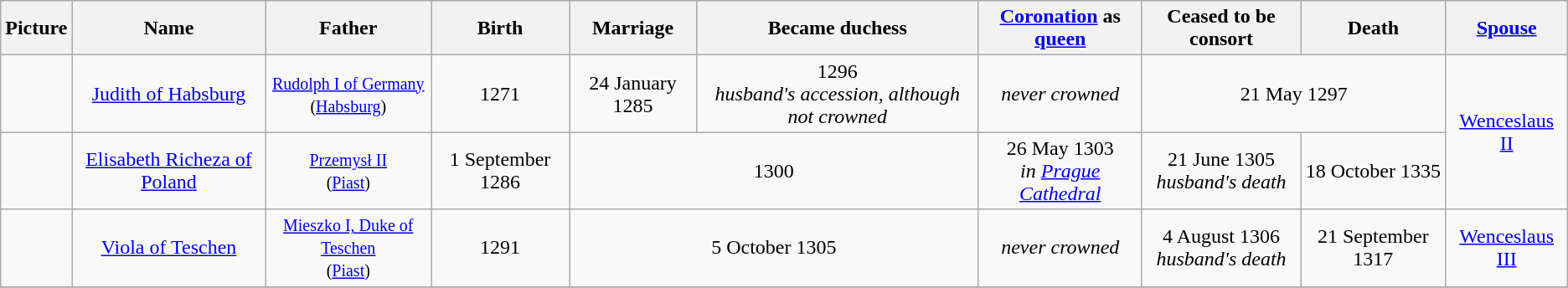<table class="wikitable" style="text-align: center;">
<tr>
<th>Picture</th>
<th>Name</th>
<th>Father</th>
<th>Birth</th>
<th>Marriage</th>
<th>Became duchess</th>
<th><a href='#'>Coronation</a> as <a href='#'>queen</a></th>
<th>Ceased to be consort</th>
<th>Death</th>
<th><a href='#'>Spouse</a></th>
</tr>
<tr>
<td></td>
<td><a href='#'>Judith of Habsburg</a></td>
<td><small><a href='#'>Rudolph I of Germany</a><br>(<a href='#'>Habsburg</a>)</small></td>
<td>1271</td>
<td>24 January 1285</td>
<td>1296<br><em>husband's accession, although not crowned</em></td>
<td><em>never crowned</em></td>
<td colspan="2">21 May 1297</td>
<td rowspan="2"><a href='#'>Wenceslaus II</a></td>
</tr>
<tr>
<td></td>
<td><a href='#'>Elisabeth Richeza of Poland</a></td>
<td><small><a href='#'>Przemysł II</a><br>(<a href='#'>Piast</a>)</small></td>
<td>1 September 1286</td>
<td colspan="2">1300</td>
<td>26 May 1303<br><em>in <a href='#'>Prague Cathedral</a></em></td>
<td>21 June 1305<br><em>husband's death</em></td>
<td>18 October 1335</td>
</tr>
<tr>
<td></td>
<td><a href='#'>Viola of Teschen</a></td>
<td><small><a href='#'>Mieszko I, Duke of Teschen</a><br>(<a href='#'>Piast</a>)</small></td>
<td>1291</td>
<td colspan="2">5 October 1305</td>
<td><em>never crowned</em></td>
<td>4 August 1306<br><em>husband's death</em></td>
<td>21 September 1317</td>
<td><a href='#'>Wenceslaus III</a></td>
</tr>
<tr>
</tr>
</table>
